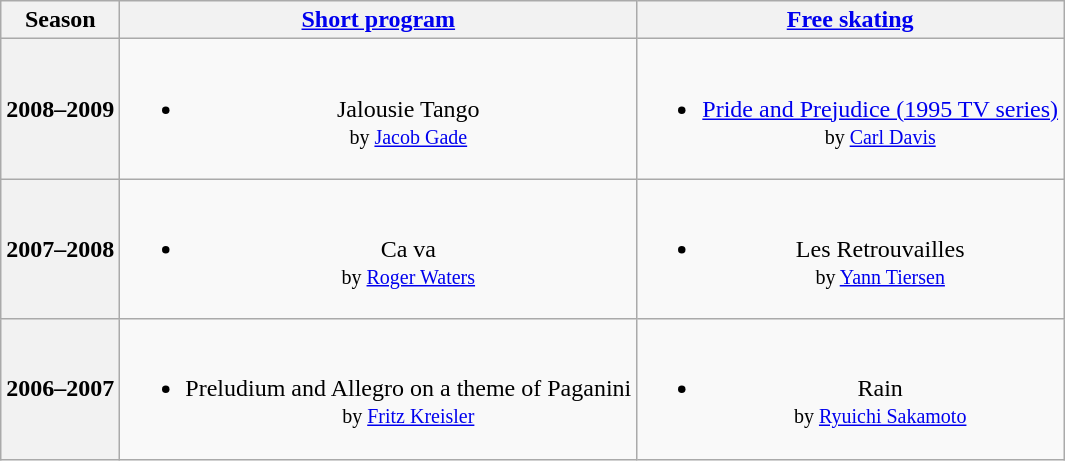<table class=wikitable style=text-align:center>
<tr>
<th>Season</th>
<th><a href='#'>Short program</a></th>
<th><a href='#'>Free skating</a></th>
</tr>
<tr>
<th>2008–2009 <br></th>
<td><br><ul><li>Jalousie Tango <br><small> by <a href='#'>Jacob Gade</a> </small></li></ul></td>
<td><br><ul><li><a href='#'>Pride and Prejudice (1995 TV series)</a> <br><small> by <a href='#'>Carl Davis</a> </small></li></ul></td>
</tr>
<tr>
<th>2007–2008 <br></th>
<td><br><ul><li>Ca va <br><small> by <a href='#'>Roger Waters</a> </small></li></ul></td>
<td><br><ul><li>Les Retrouvailles <br><small> by <a href='#'>Yann Tiersen</a> </small></li></ul></td>
</tr>
<tr>
<th>2006–2007 <br></th>
<td><br><ul><li>Preludium and Allegro on a theme of Paganini <br><small> by <a href='#'>Fritz Kreisler</a> </small></li></ul></td>
<td><br><ul><li>Rain <br><small> by <a href='#'>Ryuichi Sakamoto</a> </small></li></ul></td>
</tr>
</table>
